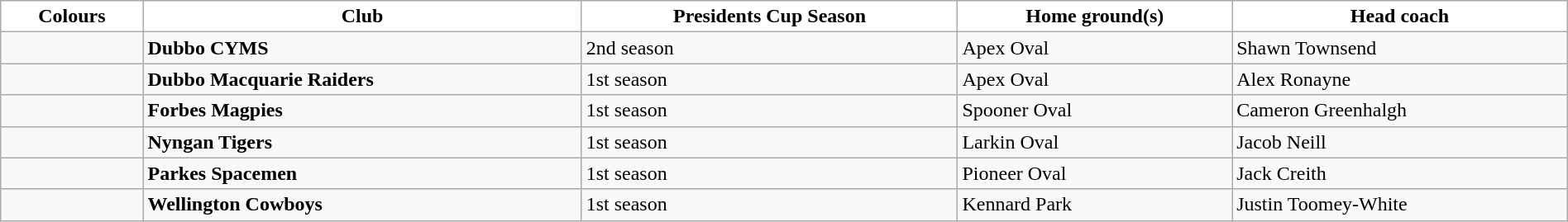<table class="wikitable" style="width:100%; text-align:left">
<tr>
<th style="background:white">Colours</th>
<th style="background:white">Club</th>
<th style="background:white">Presidents Cup Season</th>
<th style="background:white">Home ground(s)</th>
<th style="background:white">Head coach</th>
</tr>
<tr>
<td></td>
<td><strong>Dubbo CYMS</strong></td>
<td>2nd season</td>
<td>Apex Oval</td>
<td>Shawn Townsend</td>
</tr>
<tr>
<td></td>
<td><strong>Dubbo Macquarie Raiders</strong></td>
<td>1st season</td>
<td>Apex Oval</td>
<td>Alex Ronayne</td>
</tr>
<tr>
<td></td>
<td><strong>Forbes Magpies</strong></td>
<td>1st season</td>
<td>Spooner Oval</td>
<td>Cameron Greenhalgh</td>
</tr>
<tr>
<td></td>
<td><strong>Nyngan Tigers</strong></td>
<td>1st season</td>
<td>Larkin Oval</td>
<td>Jacob Neill</td>
</tr>
<tr>
<td></td>
<td><strong>Parkes Spacemen</strong></td>
<td>1st season</td>
<td>Pioneer Oval</td>
<td>Jack Creith</td>
</tr>
<tr>
<td></td>
<td><strong>Wellington Cowboys</strong></td>
<td>1st season</td>
<td>Kennard Park</td>
<td>Justin Toomey-White</td>
</tr>
</table>
